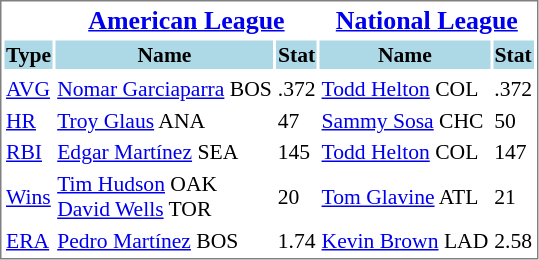<table cellpadding="1" style="width:auto;font-size: 90%; border: 1px solid gray;">
<tr align="center" style="font-size: larger;">
<td> </td>
<th colspan=2><a href='#'>American League</a></th>
<th colspan=2><a href='#'>National League</a></th>
</tr>
<tr style="background:lightblue;">
<th>Type</th>
<th>Name</th>
<th>Stat</th>
<th>Name</th>
<th>Stat</th>
</tr>
<tr align="center" style="vertical-align: middle;" style="background:lightblue;">
</tr>
<tr>
<td><a href='#'>AVG</a></td>
<td><a href='#'>Nomar Garciaparra</a> BOS</td>
<td>.372</td>
<td><a href='#'>Todd Helton</a> COL</td>
<td>.372</td>
</tr>
<tr>
<td><a href='#'>HR</a></td>
<td><a href='#'>Troy Glaus</a> ANA</td>
<td>47</td>
<td><a href='#'>Sammy Sosa</a> CHC</td>
<td>50</td>
</tr>
<tr>
<td><a href='#'>RBI</a></td>
<td><a href='#'>Edgar Martínez</a> SEA</td>
<td>145</td>
<td><a href='#'>Todd Helton</a> COL</td>
<td>147</td>
</tr>
<tr>
<td><a href='#'>Wins</a></td>
<td><a href='#'>Tim Hudson</a> OAK<br><a href='#'>David Wells</a> TOR</td>
<td>20</td>
<td><a href='#'>Tom Glavine</a> ATL</td>
<td>21</td>
</tr>
<tr>
<td><a href='#'>ERA</a></td>
<td><a href='#'>Pedro Martínez</a> BOS</td>
<td>1.74</td>
<td><a href='#'>Kevin Brown</a> LAD</td>
<td>2.58</td>
</tr>
</table>
